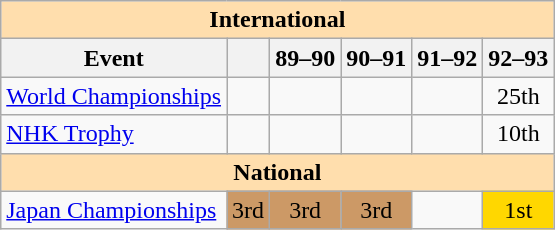<table class="wikitable" style="text-align:center">
<tr>
<th style="background-color: #ffdead; " colspan=6 align=center>International</th>
</tr>
<tr>
<th>Event</th>
<th></th>
<th>89–90</th>
<th>90–91</th>
<th>91–92</th>
<th>92–93</th>
</tr>
<tr>
<td align=left><a href='#'>World Championships</a></td>
<td></td>
<td></td>
<td></td>
<td></td>
<td>25th</td>
</tr>
<tr>
<td align=left><a href='#'>NHK Trophy</a></td>
<td></td>
<td></td>
<td></td>
<td></td>
<td>10th</td>
</tr>
<tr>
<th style="background-color: #ffdead; " colspan=6 align=center>National</th>
</tr>
<tr>
<td align=left><a href='#'>Japan Championships</a></td>
<td bgcolor=cc9966>3rd</td>
<td bgcolor=cc9966>3rd</td>
<td bgcolor=cc9966>3rd</td>
<td></td>
<td bgcolor=gold>1st</td>
</tr>
</table>
